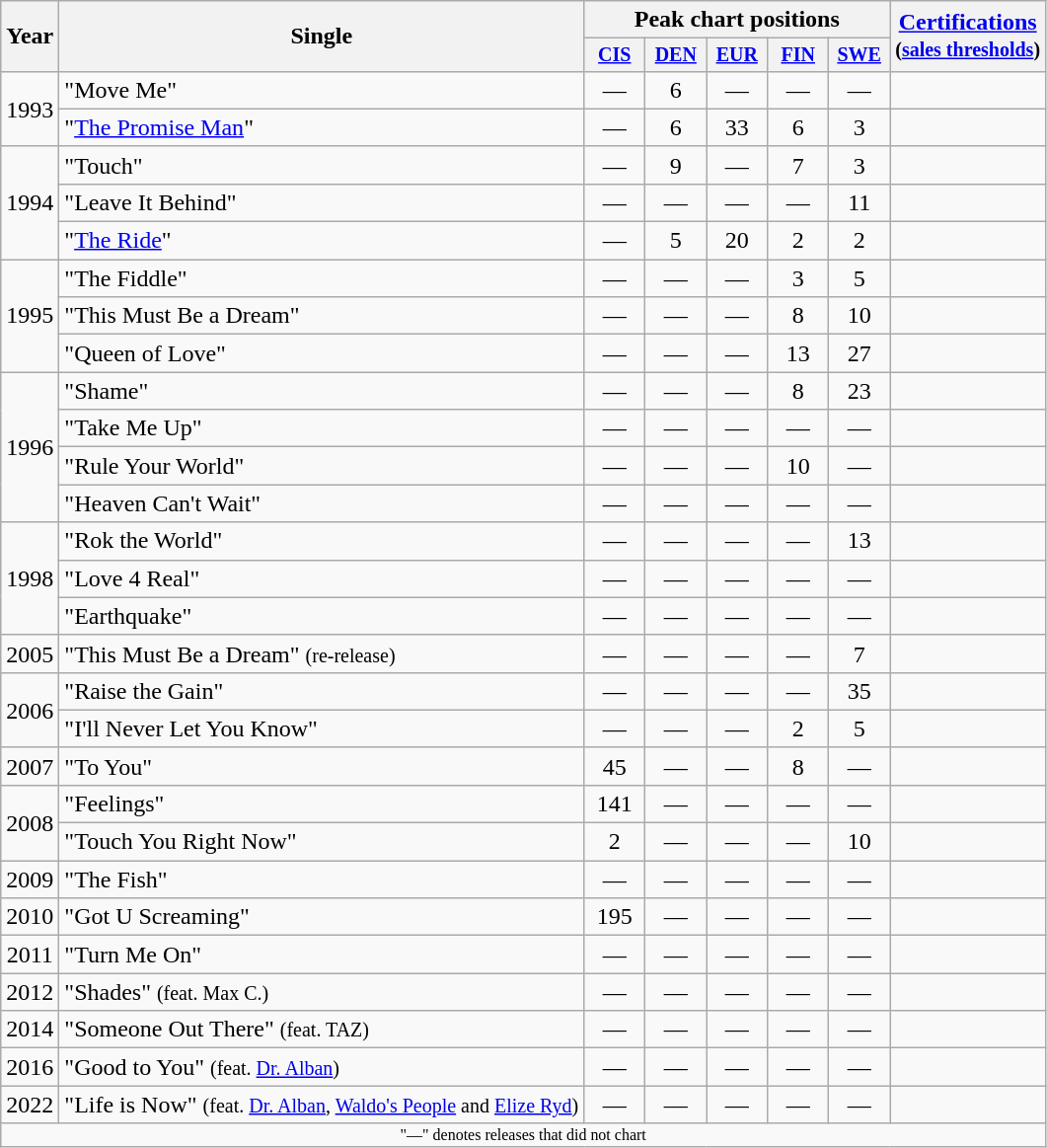<table class="wikitable" style="text-align:center;">
<tr>
<th rowspan="2">Year</th>
<th rowspan="2">Single</th>
<th colspan="5">Peak chart positions</th>
<th rowspan="2"><a href='#'>Certifications</a><br><small>(<a href='#'>sales thresholds</a>)</small></th>
</tr>
<tr style="font-size:smaller;">
<th width="35"><a href='#'>CIS</a><br></th>
<th width="35"><a href='#'>DEN</a></th>
<th width="35"><a href='#'>EUR</a></th>
<th width="35"><a href='#'>FIN</a><br></th>
<th width="35"><a href='#'>SWE</a><br></th>
</tr>
<tr>
<td rowspan=2>1993</td>
<td align="left">"Move Me"</td>
<td>—</td>
<td>6</td>
<td>—</td>
<td>—</td>
<td>—</td>
<td></td>
</tr>
<tr>
<td align="left">"<a href='#'>The Promise Man</a>"</td>
<td>—</td>
<td>6</td>
<td>33</td>
<td>6</td>
<td>3</td>
<td></td>
</tr>
<tr>
<td rowspan=3>1994</td>
<td align="left">"Touch"</td>
<td>—</td>
<td>9</td>
<td>—</td>
<td>7</td>
<td>3</td>
<td></td>
</tr>
<tr>
<td align="left">"Leave It Behind"</td>
<td>—</td>
<td>—</td>
<td>—</td>
<td>—</td>
<td>11</td>
<td></td>
</tr>
<tr>
<td align="left">"<a href='#'>The Ride</a>"</td>
<td>—</td>
<td>5</td>
<td>20</td>
<td>2</td>
<td>2</td>
<td></td>
</tr>
<tr>
<td rowspan=3>1995</td>
<td align="left">"The Fiddle"</td>
<td>—</td>
<td>—</td>
<td>—</td>
<td>3</td>
<td>5</td>
<td></td>
</tr>
<tr>
<td align="left">"This Must Be a Dream"</td>
<td>—</td>
<td>—</td>
<td>—</td>
<td>8</td>
<td>10</td>
<td></td>
</tr>
<tr>
<td align="left">"Queen of Love"</td>
<td>—</td>
<td>—</td>
<td>—</td>
<td>13</td>
<td>27</td>
<td></td>
</tr>
<tr>
<td rowspan=4>1996</td>
<td align="left">"Shame"</td>
<td>—</td>
<td>—</td>
<td>—</td>
<td>8</td>
<td>23</td>
<td></td>
</tr>
<tr>
<td align="left">"Take Me Up"</td>
<td>—</td>
<td>—</td>
<td>—</td>
<td>—</td>
<td>—</td>
<td></td>
</tr>
<tr>
<td align="left">"Rule Your World"</td>
<td>—</td>
<td>—</td>
<td>—</td>
<td>10</td>
<td>—</td>
<td></td>
</tr>
<tr>
<td align="left">"Heaven Can't Wait"</td>
<td>—</td>
<td>—</td>
<td>—</td>
<td>—</td>
<td>—</td>
<td></td>
</tr>
<tr>
<td rowspan=3>1998</td>
<td align="left">"Rok the World"</td>
<td>—</td>
<td>—</td>
<td>—</td>
<td>—</td>
<td>13</td>
<td></td>
</tr>
<tr>
<td align="left">"Love 4 Real"</td>
<td>—</td>
<td>—</td>
<td>—</td>
<td>—</td>
<td>—</td>
<td></td>
</tr>
<tr>
<td align="left">"Earthquake"</td>
<td>—</td>
<td>—</td>
<td>—</td>
<td>—</td>
<td>—</td>
<td></td>
</tr>
<tr>
<td>2005</td>
<td align="left">"This Must Be a Dream" <small>(re-release)</small></td>
<td>—</td>
<td>—</td>
<td>—</td>
<td>—</td>
<td>7</td>
<td></td>
</tr>
<tr>
<td rowspan=2>2006</td>
<td align="left">"Raise the Gain"</td>
<td>—</td>
<td>—</td>
<td>—</td>
<td>—</td>
<td>35</td>
<td></td>
</tr>
<tr>
<td align="left">"I'll Never Let You Know"</td>
<td>—</td>
<td>—</td>
<td>—</td>
<td>2</td>
<td>5</td>
<td></td>
</tr>
<tr>
<td>2007</td>
<td align="left">"To You"</td>
<td>45</td>
<td>—</td>
<td>—</td>
<td>8</td>
<td>—</td>
<td></td>
</tr>
<tr>
<td rowspan=2>2008</td>
<td align="left">"Feelings"</td>
<td>141</td>
<td>—</td>
<td>—</td>
<td>—</td>
<td>—</td>
<td></td>
</tr>
<tr>
<td align="left">"Touch You Right Now"</td>
<td>2</td>
<td>—</td>
<td>—</td>
<td>—</td>
<td>10</td>
<td></td>
</tr>
<tr>
<td>2009</td>
<td align="left">"The Fish"</td>
<td>—</td>
<td>—</td>
<td>—</td>
<td>—</td>
<td>—</td>
<td></td>
</tr>
<tr>
<td>2010</td>
<td align="left">"Got U Screaming"</td>
<td>195</td>
<td>—</td>
<td>—</td>
<td>—</td>
<td>—</td>
<td></td>
</tr>
<tr>
<td>2011</td>
<td align="left">"Turn Me On"</td>
<td>—</td>
<td>—</td>
<td>—</td>
<td>—</td>
<td>—</td>
<td></td>
</tr>
<tr>
<td>2012</td>
<td align="left">"Shades" <small>(feat. Max C.)</small></td>
<td>—</td>
<td>—</td>
<td>—</td>
<td>—</td>
<td>—</td>
<td></td>
</tr>
<tr>
<td>2014</td>
<td align="left">"Someone Out There" <small>(feat. TAZ)</small></td>
<td>—</td>
<td>—</td>
<td>—</td>
<td>—</td>
<td>—</td>
<td></td>
</tr>
<tr>
<td>2016</td>
<td align="left">"Good to You" <small>(feat. <a href='#'>Dr. Alban</a>)</small></td>
<td>—</td>
<td>—</td>
<td>—</td>
<td>—</td>
<td>—</td>
<td></td>
</tr>
<tr>
<td>2022</td>
<td align="left">"Life is Now" <small>(feat. <a href='#'>Dr. Alban</a>, <a href='#'>Waldo's People</a> and <a href='#'>Elize Ryd</a>)</small></td>
<td>—</td>
<td>—</td>
<td>—</td>
<td>—</td>
<td>—</td>
<td></td>
</tr>
<tr>
<td colspan="16" style="font-size:8pt">"—" denotes releases that did not chart</td>
</tr>
</table>
